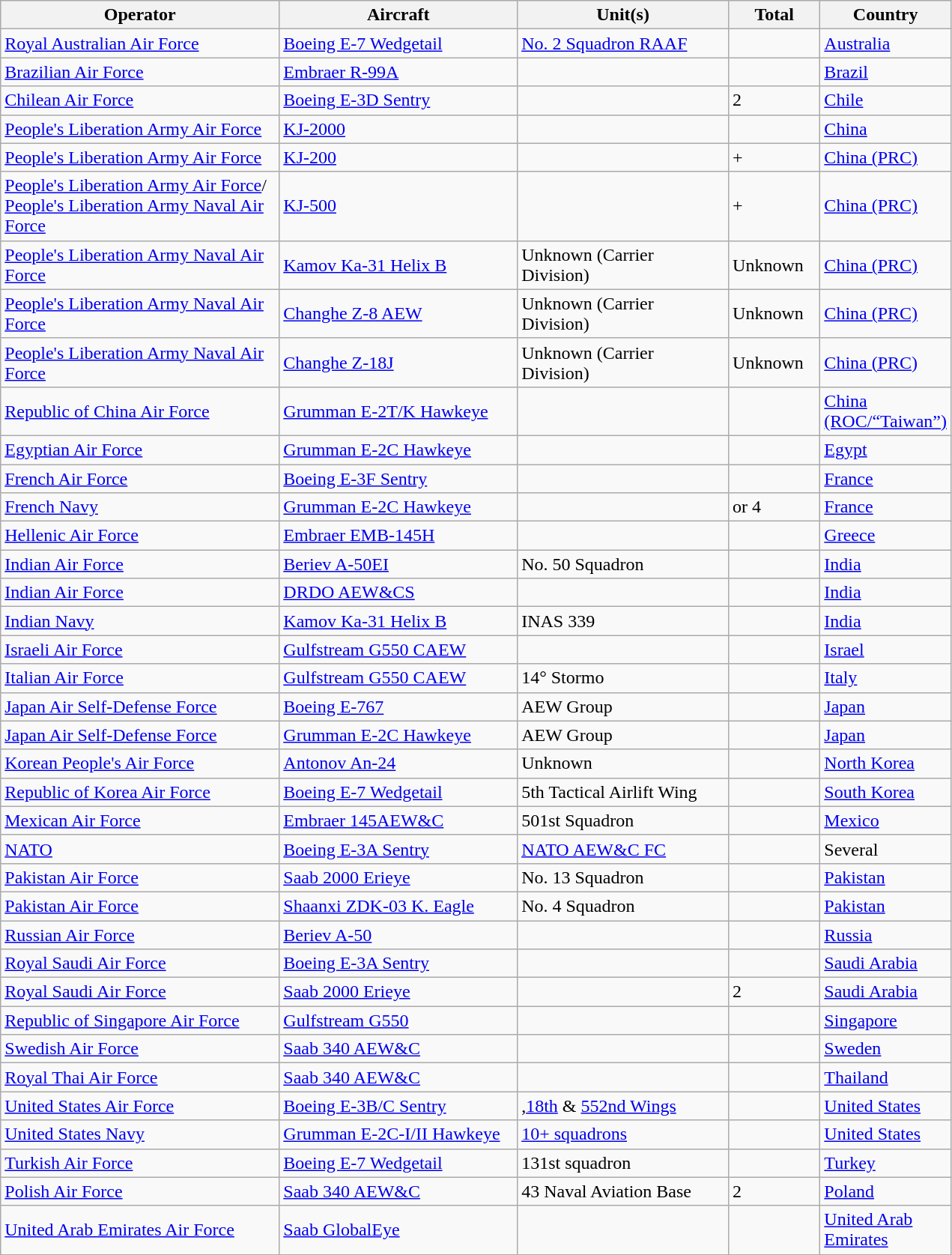<table class="wikitable sortable" style="width:67%;">
<tr>
<th width="35%">Operator</th>
<th width="29%">Aircraft</th>
<th width="26%">Unit(s)</th>
<th width="12%">Total</th>
<th width="25%">Country</th>
</tr>
<tr>
<td><a href='#'>Royal Australian Air Force</a></td>
<td><a href='#'>Boeing E-7 Wedgetail</a></td>
<td><a href='#'>No. 2 Squadron RAAF</a></td>
<td></td>
<td><a href='#'>Australia</a></td>
</tr>
<tr>
<td><a href='#'>Brazilian Air Force</a></td>
<td><a href='#'>Embraer R-99A</a></td>
<td></td>
<td></td>
<td><a href='#'>Brazil</a></td>
</tr>
<tr>
<td><a href='#'>Chilean Air Force</a></td>
<td><a href='#'>Boeing E-3D Sentry</a></td>
<td></td>
<td>2</td>
<td><a href='#'>Chile</a></td>
</tr>
<tr>
<td><a href='#'>People's Liberation Army Air Force</a></td>
<td><a href='#'>KJ-2000</a></td>
<td></td>
<td></td>
<td><a href='#'>China</a></td>
</tr>
<tr>
<td><a href='#'>People's Liberation Army Air Force</a></td>
<td><a href='#'>KJ-200</a></td>
<td></td>
<td>+</td>
<td><a href='#'>China (PRC)</a></td>
</tr>
<tr>
<td><a href='#'>People's Liberation Army Air Force</a>/ <a href='#'>People's Liberation Army Naval Air Force</a></td>
<td><a href='#'>KJ-500</a></td>
<td></td>
<td>+</td>
<td><a href='#'>China (PRC)</a></td>
</tr>
<tr>
<td><a href='#'>People's Liberation Army Naval Air Force</a></td>
<td><a href='#'>Kamov Ka-31 Helix B</a></td>
<td>Unknown (Carrier Division)</td>
<td>Unknown</td>
<td><a href='#'>China (PRC)</a></td>
</tr>
<tr>
<td><a href='#'>People's Liberation Army Naval Air Force</a></td>
<td><a href='#'>Changhe Z-8 AEW</a></td>
<td>Unknown (Carrier Division)</td>
<td>Unknown</td>
<td><a href='#'>China (PRC)</a></td>
</tr>
<tr>
<td><a href='#'>People's Liberation Army Naval Air Force</a></td>
<td><a href='#'>Changhe Z-18J</a></td>
<td>Unknown (Carrier Division)</td>
<td>Unknown</td>
<td><a href='#'>China (PRC)</a></td>
</tr>
<tr>
<td><a href='#'>Republic of China Air Force</a></td>
<td><a href='#'>Grumman E-2T/K Hawkeye</a></td>
<td></td>
<td></td>
<td><a href='#'>China (ROC/“Taiwan”)</a></td>
</tr>
<tr>
<td><a href='#'>Egyptian Air Force</a></td>
<td><a href='#'>Grumman E-2C Hawkeye</a></td>
<td></td>
<td></td>
<td><a href='#'>Egypt</a></td>
</tr>
<tr>
<td><a href='#'>French Air Force</a></td>
<td><a href='#'>Boeing E-3F Sentry</a></td>
<td></td>
<td></td>
<td><a href='#'>France</a></td>
</tr>
<tr>
<td><a href='#'>French Navy</a></td>
<td><a href='#'>Grumman E-2C Hawkeye</a></td>
<td></td>
<td> or 4</td>
<td><a href='#'>France</a></td>
</tr>
<tr>
<td><a href='#'>Hellenic Air Force</a></td>
<td><a href='#'>Embraer EMB-145H</a></td>
<td></td>
<td></td>
<td><a href='#'>Greece</a></td>
</tr>
<tr>
<td><a href='#'>Indian Air Force</a></td>
<td><a href='#'>Beriev A-50EI</a></td>
<td>No. 50 Squadron</td>
<td></td>
<td><a href='#'>India</a></td>
</tr>
<tr>
<td><a href='#'>Indian Air Force</a></td>
<td><a href='#'>DRDO AEW&CS</a></td>
<td></td>
<td></td>
<td><a href='#'>India</a></td>
</tr>
<tr>
<td><a href='#'>Indian Navy</a></td>
<td><a href='#'>Kamov Ka-31 Helix B</a></td>
<td>INAS 339</td>
<td></td>
<td><a href='#'>India</a></td>
</tr>
<tr>
<td><a href='#'>Israeli Air Force</a></td>
<td><a href='#'>Gulfstream G550 CAEW</a></td>
<td></td>
<td></td>
<td><a href='#'>Israel</a></td>
</tr>
<tr>
<td><a href='#'>Italian Air Force</a></td>
<td><a href='#'>Gulfstream G550 CAEW</a></td>
<td>14° Stormo</td>
<td></td>
<td><a href='#'>Italy</a></td>
</tr>
<tr>
<td><a href='#'>Japan Air Self-Defense Force</a></td>
<td><a href='#'>Boeing E-767</a><br></td>
<td>AEW Group</td>
<td></td>
<td><a href='#'>Japan</a></td>
</tr>
<tr>
<td><a href='#'>Japan Air Self-Defense Force</a></td>
<td><a href='#'>Grumman E-2C Hawkeye</a></td>
<td>AEW Group</td>
<td></td>
<td><a href='#'>Japan</a></td>
</tr>
<tr>
<td><a href='#'>Korean People's Air Force</a></td>
<td><a href='#'>Antonov An-24</a></td>
<td>Unknown</td>
<td></td>
<td><a href='#'>North Korea</a></td>
</tr>
<tr>
<td><a href='#'>Republic of Korea Air Force</a></td>
<td><a href='#'>Boeing E-7 Wedgetail</a></td>
<td>5th Tactical Airlift Wing</td>
<td></td>
<td><a href='#'>South Korea</a></td>
</tr>
<tr>
<td><a href='#'>Mexican Air Force</a></td>
<td><a href='#'>Embraer 145AEW&C</a></td>
<td>501st Squadron</td>
<td></td>
<td><a href='#'>Mexico</a></td>
</tr>
<tr>
<td><a href='#'>NATO</a></td>
<td><a href='#'>Boeing E-3A Sentry</a></td>
<td><a href='#'>NATO AEW&C FC</a></td>
<td></td>
<td>Several</td>
</tr>
<tr>
<td><a href='#'>Pakistan Air Force</a></td>
<td><a href='#'>Saab 2000 Erieye</a></td>
<td>No. 13 Squadron</td>
<td></td>
<td><a href='#'>Pakistan</a></td>
</tr>
<tr>
<td><a href='#'>Pakistan Air Force</a></td>
<td><a href='#'>Shaanxi ZDK-03 K. Eagle</a></td>
<td>No. 4 Squadron</td>
<td></td>
<td><a href='#'>Pakistan</a></td>
</tr>
<tr>
<td><a href='#'>Russian Air Force</a></td>
<td><a href='#'>Beriev A-50</a></td>
<td></td>
<td></td>
<td><a href='#'>Russia</a></td>
</tr>
<tr>
<td><a href='#'>Royal Saudi Air Force</a></td>
<td><a href='#'>Boeing E-3A Sentry</a></td>
<td></td>
<td></td>
<td><a href='#'>Saudi Arabia</a></td>
</tr>
<tr>
<td><a href='#'>Royal Saudi Air Force</a></td>
<td><a href='#'>Saab 2000 Erieye</a></td>
<td></td>
<td>2</td>
<td><a href='#'>Saudi Arabia</a></td>
</tr>
<tr>
<td><a href='#'>Republic of Singapore Air Force</a></td>
<td><a href='#'>Gulfstream G550</a></td>
<td></td>
<td></td>
<td><a href='#'>Singapore</a></td>
</tr>
<tr>
<td><a href='#'>Swedish Air Force</a></td>
<td><a href='#'>Saab 340 AEW&C</a></td>
<td></td>
<td></td>
<td><a href='#'>Sweden</a></td>
</tr>
<tr>
<td><a href='#'>Royal Thai Air Force</a></td>
<td><a href='#'>Saab 340 AEW&C</a></td>
<td></td>
<td></td>
<td><a href='#'>Thailand</a></td>
</tr>
<tr>
<td><a href='#'>United States Air Force</a></td>
<td><a href='#'>Boeing E-3B/C Sentry</a></td>
<td>,<a href='#'>18th</a> & <a href='#'>552nd Wings</a></td>
<td></td>
<td><a href='#'>United States</a></td>
</tr>
<tr>
<td><a href='#'>United States Navy</a></td>
<td><a href='#'>Grumman E-2C-I/II Hawkeye</a></td>
<td><a href='#'>10+ squadrons</a></td>
<td></td>
<td><a href='#'>United States</a></td>
</tr>
<tr>
<td><a href='#'>Turkish Air Force</a></td>
<td><a href='#'>Boeing E-7 Wedgetail</a></td>
<td>131st squadron</td>
<td></td>
<td><a href='#'>Turkey</a></td>
</tr>
<tr>
<td><a href='#'>Polish Air Force</a></td>
<td><a href='#'>Saab 340 AEW&C</a></td>
<td>43 Naval Aviation Base</td>
<td>2</td>
<td><a href='#'>Poland</a></td>
</tr>
<tr>
<td><a href='#'>United Arab Emirates Air Force</a></td>
<td><a href='#'>Saab GlobalEye</a></td>
<td></td>
<td></td>
<td><a href='#'>United Arab Emirates</a></td>
</tr>
</table>
